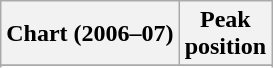<table class="wikitable sortable plainrowheaders" style="text-align:center">
<tr>
<th scope="col">Chart (2006–07)</th>
<th scope="col">Peak<br> position</th>
</tr>
<tr>
</tr>
<tr>
</tr>
<tr>
</tr>
<tr>
</tr>
<tr>
</tr>
<tr>
</tr>
<tr>
</tr>
<tr>
</tr>
<tr>
</tr>
<tr>
</tr>
<tr>
</tr>
<tr>
</tr>
<tr>
</tr>
<tr>
</tr>
<tr>
</tr>
</table>
